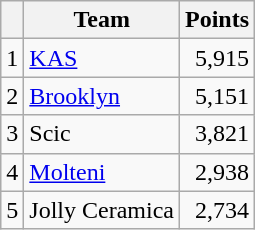<table class="wikitable">
<tr>
<th></th>
<th>Team</th>
<th>Points</th>
</tr>
<tr>
<td>1</td>
<td><a href='#'>KAS</a></td>
<td align=right>5,915</td>
</tr>
<tr>
<td>2</td>
<td><a href='#'>Brooklyn</a></td>
<td align=right>5,151</td>
</tr>
<tr>
<td>3</td>
<td>Scic</td>
<td align=right>3,821</td>
</tr>
<tr>
<td>4</td>
<td><a href='#'>Molteni</a></td>
<td align=right>2,938</td>
</tr>
<tr>
<td>5</td>
<td>Jolly Ceramica</td>
<td align=right>2,734</td>
</tr>
</table>
